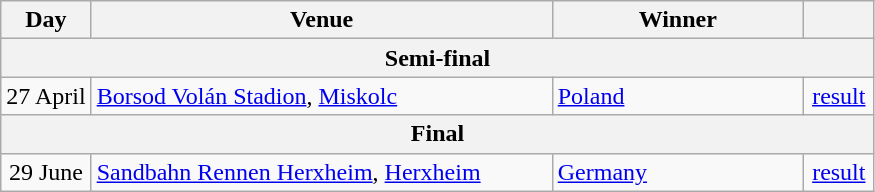<table class=wikitable>
<tr>
<th>Day</th>
<th width=300px>Venue</th>
<th width=160px>Winner</th>
<th width=40px></th>
</tr>
<tr>
<th colspan=4>Semi-final</th>
</tr>
<tr>
<td align=center>27 April</td>
<td> <a href='#'>Borsod Volán Stadion</a>, <a href='#'>Miskolc</a></td>
<td> <a href='#'>Poland</a></td>
<td align=center><a href='#'>result</a></td>
</tr>
<tr>
<th colspan=4>Final</th>
</tr>
<tr>
<td align=center>29 June</td>
<td> <a href='#'>Sandbahn Rennen Herxheim</a>, <a href='#'>Herxheim</a></td>
<td> <a href='#'>Germany</a></td>
<td align=center><a href='#'>result</a></td>
</tr>
</table>
